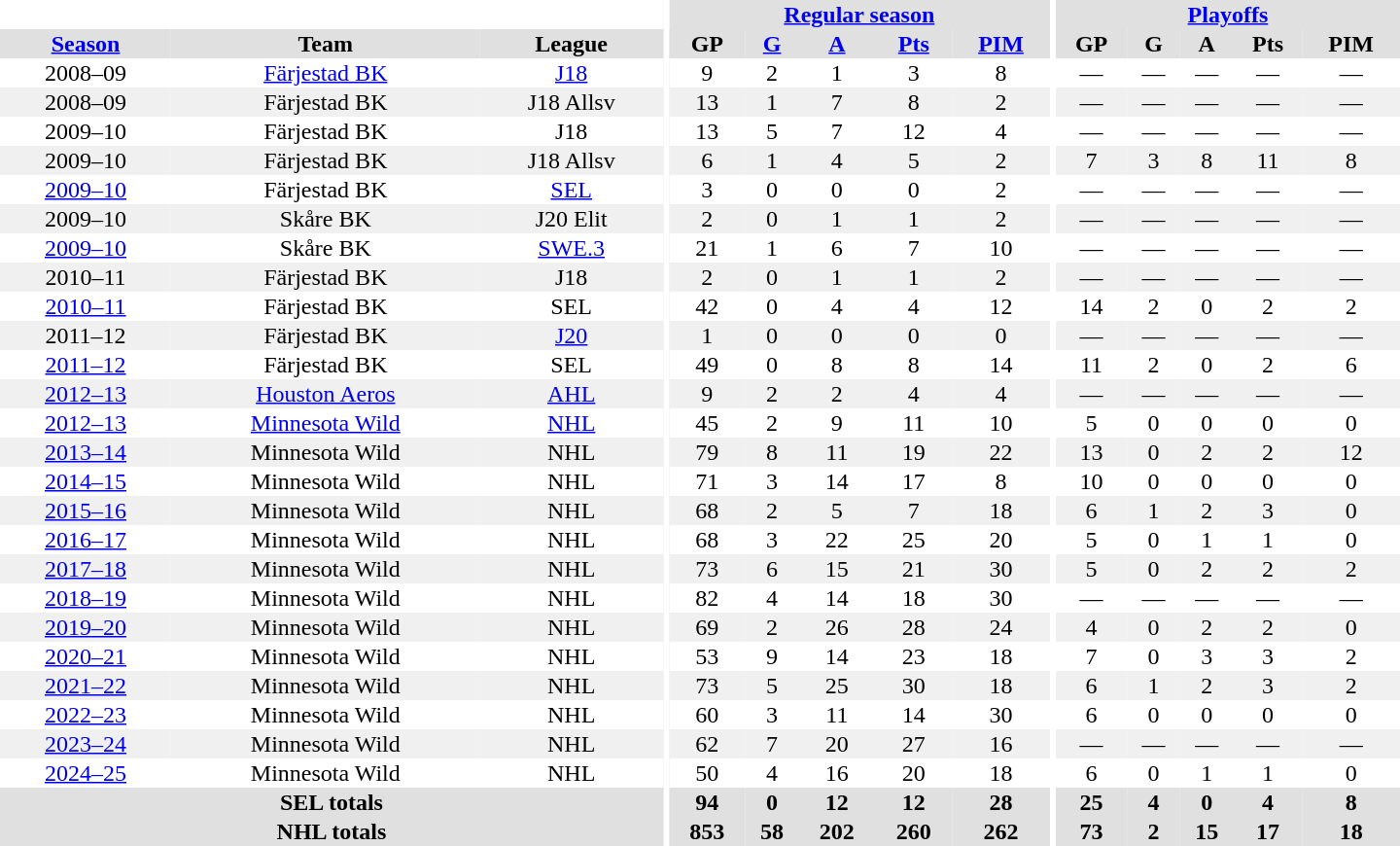<table border="0" cellpadding="1" cellspacing="0" style="text-align:center; width:60em">
<tr bgcolor="#e0e0e0">
<th colspan="3" bgcolor="#ffffff"></th>
<th rowspan="100" bgcolor="#ffffff"></th>
<th colspan="5"><a href='#'>Regular season</a></th>
<th rowspan="100" bgcolor="#ffffff"></th>
<th colspan="5"><a href='#'>Playoffs</a></th>
</tr>
<tr bgcolor="#e0e0e0">
<th><a href='#'>Season</a></th>
<th>Team</th>
<th>League</th>
<th>GP</th>
<th><a href='#'>G</a></th>
<th><a href='#'>A</a></th>
<th><a href='#'>Pts</a></th>
<th><a href='#'>PIM</a></th>
<th>GP</th>
<th>G</th>
<th>A</th>
<th>Pts</th>
<th>PIM</th>
</tr>
<tr>
<td>2008–09</td>
<td><a href='#'>Färjestad BK</a></td>
<td><a href='#'>J18</a></td>
<td>9</td>
<td>2</td>
<td>1</td>
<td>3</td>
<td>8</td>
<td>—</td>
<td>—</td>
<td>—</td>
<td>—</td>
<td>—</td>
</tr>
<tr bgcolor="#f0f0f0">
<td>2008–09</td>
<td>Färjestad BK</td>
<td>J18 Allsv</td>
<td>13</td>
<td>1</td>
<td>7</td>
<td>8</td>
<td>2</td>
<td>—</td>
<td>—</td>
<td>—</td>
<td>—</td>
<td>—</td>
</tr>
<tr>
<td>2009–10</td>
<td>Färjestad BK</td>
<td>J18</td>
<td>13</td>
<td>5</td>
<td>7</td>
<td>12</td>
<td>4</td>
<td>—</td>
<td>—</td>
<td>—</td>
<td>—</td>
<td>—</td>
</tr>
<tr bgcolor="#f0f0f0">
<td>2009–10</td>
<td>Färjestad BK</td>
<td>J18 Allsv</td>
<td>6</td>
<td>1</td>
<td>4</td>
<td>5</td>
<td>2</td>
<td>7</td>
<td>3</td>
<td>8</td>
<td>11</td>
<td>8</td>
</tr>
<tr>
<td><a href='#'>2009–10</a></td>
<td>Färjestad BK</td>
<td><a href='#'>SEL</a></td>
<td>3</td>
<td>0</td>
<td>0</td>
<td>0</td>
<td>2</td>
<td>—</td>
<td>—</td>
<td>—</td>
<td>—</td>
<td>—</td>
</tr>
<tr bgcolor="#f0f0f0">
<td>2009–10</td>
<td>Skåre BK</td>
<td>J20 Elit</td>
<td>2</td>
<td>0</td>
<td>1</td>
<td>1</td>
<td>2</td>
<td>—</td>
<td>—</td>
<td>—</td>
<td>—</td>
<td>—</td>
</tr>
<tr>
<td><a href='#'>2009–10</a></td>
<td>Skåre BK</td>
<td><a href='#'>SWE.3</a></td>
<td>21</td>
<td>1</td>
<td>6</td>
<td>7</td>
<td>10</td>
<td>—</td>
<td>—</td>
<td>—</td>
<td>—</td>
<td>—</td>
</tr>
<tr bgcolor="#f0f0f0">
<td>2010–11</td>
<td>Färjestad BK</td>
<td>J18</td>
<td>2</td>
<td>0</td>
<td>1</td>
<td>1</td>
<td>2</td>
<td>—</td>
<td>—</td>
<td>—</td>
<td>—</td>
<td>—</td>
</tr>
<tr>
<td><a href='#'>2010–11</a></td>
<td>Färjestad BK</td>
<td>SEL</td>
<td>42</td>
<td>0</td>
<td>4</td>
<td>4</td>
<td>12</td>
<td>14</td>
<td>2</td>
<td>0</td>
<td>2</td>
<td>2</td>
</tr>
<tr bgcolor="#f0f0f0">
<td>2011–12</td>
<td>Färjestad BK</td>
<td><a href='#'>J20</a></td>
<td>1</td>
<td>0</td>
<td>0</td>
<td>0</td>
<td>0</td>
<td>—</td>
<td>—</td>
<td>—</td>
<td>—</td>
<td>—</td>
</tr>
<tr>
<td><a href='#'>2011–12</a></td>
<td>Färjestad BK</td>
<td>SEL</td>
<td>49</td>
<td>0</td>
<td>8</td>
<td>8</td>
<td>14</td>
<td>11</td>
<td>2</td>
<td>0</td>
<td>2</td>
<td>6</td>
</tr>
<tr bgcolor="#f0f0f0">
<td><a href='#'>2012–13</a></td>
<td><a href='#'>Houston Aeros</a></td>
<td><a href='#'>AHL</a></td>
<td>9</td>
<td>2</td>
<td>2</td>
<td>4</td>
<td>4</td>
<td>—</td>
<td>—</td>
<td>—</td>
<td>—</td>
<td>—</td>
</tr>
<tr>
<td><a href='#'>2012–13</a></td>
<td><a href='#'>Minnesota Wild</a></td>
<td><a href='#'>NHL</a></td>
<td>45</td>
<td>2</td>
<td>9</td>
<td>11</td>
<td>10</td>
<td>5</td>
<td>0</td>
<td>0</td>
<td>0</td>
<td>0</td>
</tr>
<tr bgcolor="#f0f0f0">
<td><a href='#'>2013–14</a></td>
<td>Minnesota Wild</td>
<td>NHL</td>
<td>79</td>
<td>8</td>
<td>11</td>
<td>19</td>
<td>22</td>
<td>13</td>
<td>0</td>
<td>2</td>
<td>2</td>
<td>12</td>
</tr>
<tr>
<td><a href='#'>2014–15</a></td>
<td>Minnesota Wild</td>
<td>NHL</td>
<td>71</td>
<td>3</td>
<td>14</td>
<td>17</td>
<td>8</td>
<td>10</td>
<td>0</td>
<td>0</td>
<td>0</td>
<td>0</td>
</tr>
<tr bgcolor="#f0f0f0">
<td><a href='#'>2015–16</a></td>
<td>Minnesota Wild</td>
<td>NHL</td>
<td>68</td>
<td>2</td>
<td>5</td>
<td>7</td>
<td>18</td>
<td>6</td>
<td>1</td>
<td>2</td>
<td>3</td>
<td>0</td>
</tr>
<tr>
<td><a href='#'>2016–17</a></td>
<td>Minnesota Wild</td>
<td>NHL</td>
<td>68</td>
<td>3</td>
<td>22</td>
<td>25</td>
<td>20</td>
<td>5</td>
<td>0</td>
<td>1</td>
<td>1</td>
<td>0</td>
</tr>
<tr bgcolor="#f0f0f0">
<td><a href='#'>2017–18</a></td>
<td>Minnesota Wild</td>
<td>NHL</td>
<td>73</td>
<td>6</td>
<td>15</td>
<td>21</td>
<td>30</td>
<td>5</td>
<td>0</td>
<td>2</td>
<td>2</td>
<td>2</td>
</tr>
<tr>
<td><a href='#'>2018–19</a></td>
<td>Minnesota Wild</td>
<td>NHL</td>
<td>82</td>
<td>4</td>
<td>14</td>
<td>18</td>
<td>30</td>
<td>—</td>
<td>—</td>
<td>—</td>
<td>—</td>
<td>—</td>
</tr>
<tr bgcolor="#f0f0f0">
<td><a href='#'>2019–20</a></td>
<td>Minnesota Wild</td>
<td>NHL</td>
<td>69</td>
<td>2</td>
<td>26</td>
<td>28</td>
<td>24</td>
<td>4</td>
<td>0</td>
<td>2</td>
<td>2</td>
<td>0</td>
</tr>
<tr>
<td><a href='#'>2020–21</a></td>
<td>Minnesota Wild</td>
<td>NHL</td>
<td>53</td>
<td>9</td>
<td>14</td>
<td>23</td>
<td>18</td>
<td>7</td>
<td>0</td>
<td>3</td>
<td>3</td>
<td>2</td>
</tr>
<tr bgcolor="#f0f0f0">
<td><a href='#'>2021–22</a></td>
<td>Minnesota Wild</td>
<td>NHL</td>
<td>73</td>
<td>5</td>
<td>25</td>
<td>30</td>
<td>18</td>
<td>6</td>
<td>1</td>
<td>2</td>
<td>3</td>
<td>2</td>
</tr>
<tr>
<td><a href='#'>2022–23</a></td>
<td>Minnesota Wild</td>
<td>NHL</td>
<td>60</td>
<td>3</td>
<td>11</td>
<td>14</td>
<td>30</td>
<td>6</td>
<td>0</td>
<td>0</td>
<td>0</td>
<td>0</td>
</tr>
<tr bgcolor="#f0f0f0">
<td><a href='#'>2023–24</a></td>
<td>Minnesota Wild</td>
<td>NHL</td>
<td>62</td>
<td>7</td>
<td>20</td>
<td>27</td>
<td>16</td>
<td>—</td>
<td>—</td>
<td>—</td>
<td>—</td>
<td>—</td>
</tr>
<tr>
<td><a href='#'>2024–25</a></td>
<td>Minnesota Wild</td>
<td>NHL</td>
<td>50</td>
<td>4</td>
<td>16</td>
<td>20</td>
<td>18</td>
<td>6</td>
<td>0</td>
<td>1</td>
<td>1</td>
<td>0</td>
</tr>
<tr bgcolor="#e0e0e0">
<th colspan="3">SEL totals</th>
<th>94</th>
<th>0</th>
<th>12</th>
<th>12</th>
<th>28</th>
<th>25</th>
<th>4</th>
<th>0</th>
<th>4</th>
<th>8</th>
</tr>
<tr bgcolor="#e0e0e0">
<th colspan="3">NHL totals</th>
<th>853</th>
<th>58</th>
<th>202</th>
<th>260</th>
<th>262</th>
<th>73</th>
<th>2</th>
<th>15</th>
<th>17</th>
<th>18</th>
</tr>
</table>
